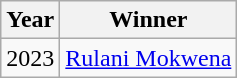<table class="wikitable">
<tr>
<th>Year</th>
<th>Winner</th>
</tr>
<tr>
<td>2023</td>
<td><a href='#'>Rulani Mokwena</a></td>
</tr>
</table>
